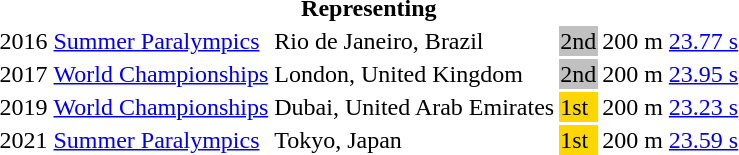<table>
<tr>
<th colspan="6">Representing </th>
</tr>
<tr>
<td>2016</td>
<td><a href='#'>Summer Paralympics</a></td>
<td>Rio de Janeiro, Brazil</td>
<td bgcolor=silver>2nd</td>
<td>200 m</td>
<td><a href='#'>23.77 s</a></td>
</tr>
<tr>
<td>2017</td>
<td><a href='#'>World Championships</a></td>
<td>London, United Kingdom</td>
<td bgcolor=silver>2nd</td>
<td>200 m</td>
<td><a href='#'>23.95 s</a></td>
</tr>
<tr>
<td>2019</td>
<td><a href='#'>World Championships</a></td>
<td>Dubai, United Arab Emirates</td>
<td bgcolor=gold>1st</td>
<td>200 m</td>
<td><a href='#'>23.23 s</a></td>
</tr>
<tr>
<td>2021</td>
<td><a href='#'>Summer Paralympics</a></td>
<td>Tokyo, Japan</td>
<td bgcolor="gold">1st</td>
<td>200 m</td>
<td><a href='#'>23.59 s</a></td>
</tr>
</table>
